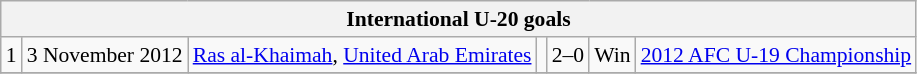<table class="wikitable collapsible collapsed" style="font-size:90%">
<tr>
<th colspan=8>International U-20 goals</th>
</tr>
<tr>
<td>1</td>
<td>3 November 2012</td>
<td><a href='#'>Ras al-Khaimah</a>, <a href='#'>United Arab Emirates</a></td>
<td></td>
<td>2–0</td>
<td>Win</td>
<td><a href='#'>2012 AFC U-19 Championship</a></td>
</tr>
<tr>
</tr>
</table>
